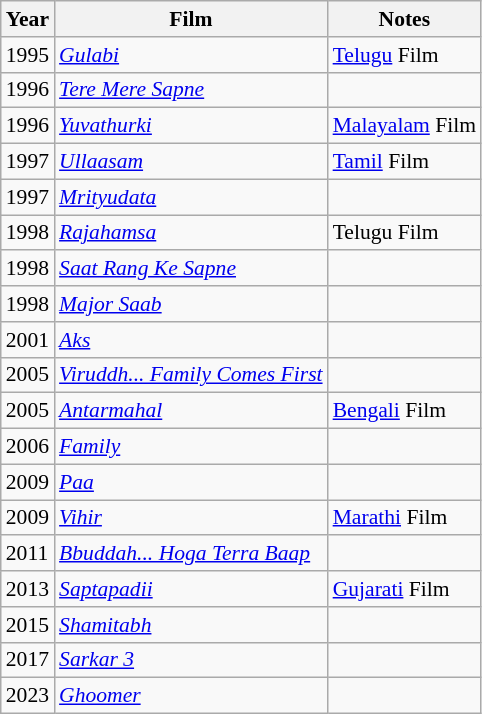<table class="wikitable" style="font-size: 90%;">
<tr>
<th>Year</th>
<th>Film</th>
<th>Notes</th>
</tr>
<tr>
<td>1995</td>
<td><em><a href='#'>Gulabi</a></em></td>
<td><a href='#'>Telugu</a> Film</td>
</tr>
<tr>
<td>1996</td>
<td><em><a href='#'>Tere Mere Sapne</a></em></td>
<td></td>
</tr>
<tr>
<td>1996</td>
<td><em><a href='#'>Yuvathurki</a></em></td>
<td><a href='#'>Malayalam</a> Film</td>
</tr>
<tr>
<td>1997</td>
<td><em><a href='#'>Ullaasam</a></em></td>
<td><a href='#'>Tamil</a> Film</td>
</tr>
<tr>
<td>1997</td>
<td><em><a href='#'>Mrityudata</a></em></td>
<td></td>
</tr>
<tr>
<td>1998</td>
<td><em><a href='#'>Rajahamsa</a></em></td>
<td>Telugu Film</td>
</tr>
<tr>
<td>1998</td>
<td><em><a href='#'>Saat Rang Ke Sapne</a></em></td>
<td></td>
</tr>
<tr>
<td>1998</td>
<td><em><a href='#'>Major Saab</a></em></td>
<td></td>
</tr>
<tr>
<td>2001</td>
<td><em><a href='#'>Aks</a></em></td>
<td></td>
</tr>
<tr>
<td>2005</td>
<td><em><a href='#'>Viruddh... Family Comes First</a></em></td>
<td></td>
</tr>
<tr>
<td>2005</td>
<td><em><a href='#'>Antarmahal</a></em></td>
<td><a href='#'>Bengali</a> Film</td>
</tr>
<tr>
<td>2006</td>
<td><em><a href='#'>Family</a></em></td>
<td></td>
</tr>
<tr>
<td>2009</td>
<td><em><a href='#'>Paa</a></em></td>
<td></td>
</tr>
<tr>
<td>2009</td>
<td><em><a href='#'>Vihir</a></em></td>
<td><a href='#'>Marathi</a> Film</td>
</tr>
<tr>
<td>2011</td>
<td><em><a href='#'>Bbuddah... Hoga Terra Baap</a></em></td>
<td></td>
</tr>
<tr>
<td>2013</td>
<td><em><a href='#'>Saptapadii</a></em></td>
<td><a href='#'>Gujarati</a> Film</td>
</tr>
<tr>
<td>2015</td>
<td><em><a href='#'>Shamitabh</a></em></td>
<td></td>
</tr>
<tr>
<td>2017</td>
<td><em><a href='#'>Sarkar 3</a></em></td>
<td></td>
</tr>
<tr>
<td>2023</td>
<td><em><a href='#'>Ghoomer</a></em></td>
<td></td>
</tr>
</table>
